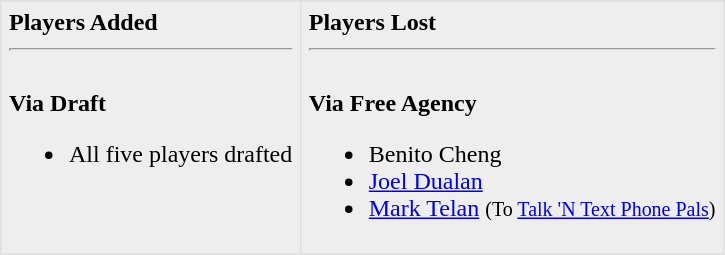<table border=1 style="border-collapse:collapse; background-color:#eeeeee" bordercolor="#DFDFDF" cellpadding="5">
<tr>
<td valign="top"><strong>Players Added</strong> <hr><br><strong>Via Draft</strong><ul><li>All five players drafted</li></ul></td>
<td valign="top"><strong>Players Lost</strong> <hr><br><strong>Via Free Agency</strong><ul><li>Benito Cheng</li><li><a href='#'>Joel Dualan</a></li><li><a href='#'>Mark Telan</a> <small>(To <a href='#'>Talk 'N Text Phone Pals</a>)</small></li></ul></td>
</tr>
</table>
